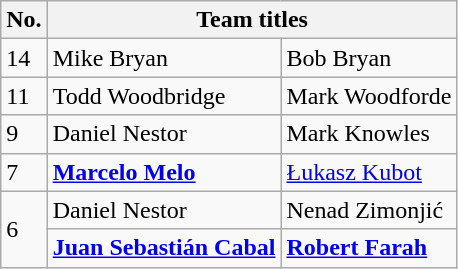<table class="wikitable" style="display: inline-table;">
<tr>
<th width=20>No.</th>
<th colspan=2>Team titles</th>
</tr>
<tr>
<td>14</td>
<td> Mike Bryan</td>
<td> Bob Bryan</td>
</tr>
<tr>
<td>11</td>
<td> Todd Woodbridge</td>
<td> Mark Woodforde</td>
</tr>
<tr>
<td>9</td>
<td> Daniel Nestor</td>
<td> Mark Knowles</td>
</tr>
<tr>
<td>7</td>
<td> <strong><a href='#'>Marcelo Melo</a></strong></td>
<td> <a href='#'>Łukasz Kubot</a></td>
</tr>
<tr>
<td rowspan="2">6</td>
<td> Daniel Nestor</td>
<td> Nenad Zimonjić</td>
</tr>
<tr>
<td><strong> <a href='#'>Juan Sebastián Cabal</a></strong></td>
<td><strong> <a href='#'>Robert Farah</a></strong></td>
</tr>
</table>
